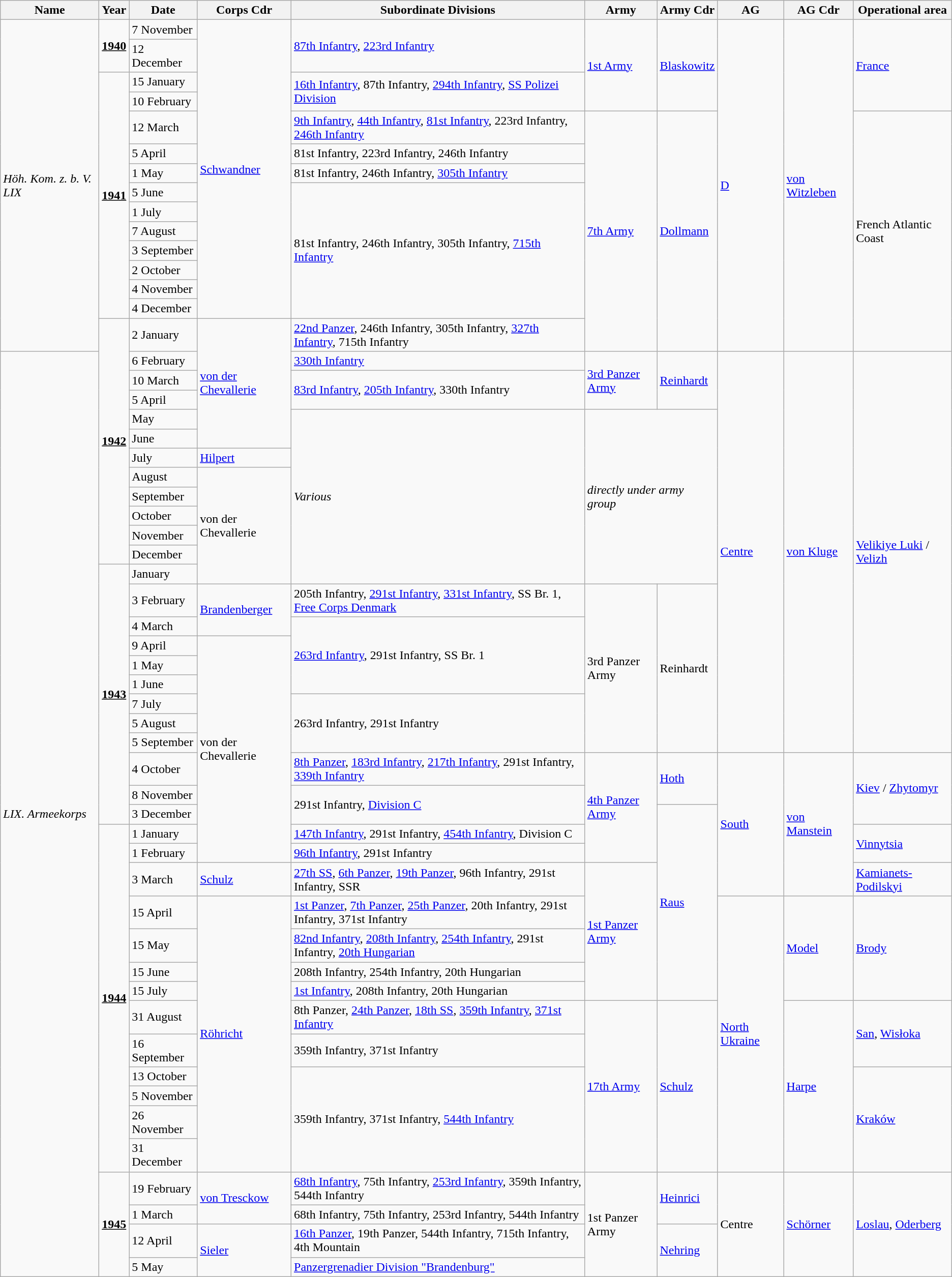<table class="wikitable">
<tr>
<th>Name</th>
<th>Year</th>
<th>Date</th>
<th>Corps Cdr</th>
<th>Subordinate Divisions</th>
<th>Army</th>
<th>Army Cdr</th>
<th>AG</th>
<th>AG Cdr</th>
<th>Operational area</th>
</tr>
<tr>
<td rowspan="15"><em>Höh. Kom. z. b. V. LIX</em></td>
<td rowspan="2"><strong><u>1940</u></strong></td>
<td>7 November</td>
<td rowspan="14"><a href='#'>Schwandner</a></td>
<td rowspan="2"><a href='#'>87th Infantry</a>, <a href='#'>223rd Infantry</a></td>
<td rowspan="4"><a href='#'>1st Army</a></td>
<td rowspan="4"><a href='#'>Blaskowitz</a></td>
<td rowspan="15"><a href='#'>D</a></td>
<td rowspan="15"><a href='#'>von Witzleben</a></td>
<td rowspan="4"><a href='#'>France</a></td>
</tr>
<tr>
<td>12 December</td>
</tr>
<tr>
<td rowspan="12"><strong><u>1941</u></strong></td>
<td>15 January</td>
<td rowspan="2"><a href='#'>16th Infantry</a>, 87th Infantry, <a href='#'>294th Infantry</a>, <a href='#'>SS Polizei Division</a></td>
</tr>
<tr>
<td>10 February</td>
</tr>
<tr>
<td>12 March</td>
<td><a href='#'>9th Infantry</a>, <a href='#'>44th Infantry</a>, <a href='#'>81st Infantry</a>, 223rd Infantry, <a href='#'>246th Infantry</a></td>
<td rowspan="11"><a href='#'>7th Army</a></td>
<td rowspan="11"><a href='#'>Dollmann</a></td>
<td rowspan="11">French Atlantic Coast</td>
</tr>
<tr>
<td>5 April</td>
<td>81st Infantry, 223rd Infantry, 246th Infantry</td>
</tr>
<tr>
<td>1 May</td>
<td>81st Infantry, 246th Infantry, <a href='#'>305th Infantry</a></td>
</tr>
<tr>
<td>5 June</td>
<td rowspan="7">81st Infantry, 246th Infantry, 305th Infantry, <a href='#'>715th Infantry</a></td>
</tr>
<tr>
<td>1 July</td>
</tr>
<tr>
<td>7 August</td>
</tr>
<tr>
<td>3 September</td>
</tr>
<tr>
<td>2 October</td>
</tr>
<tr>
<td>4 November</td>
</tr>
<tr>
<td>4 December</td>
</tr>
<tr>
<td rowspan="12"><strong><u>1942</u></strong></td>
<td>2 January</td>
<td rowspan="6"><a href='#'>von der Chevallerie</a></td>
<td><a href='#'>22nd Panzer</a>, 246th Infantry, 305th Infantry, <a href='#'>327th Infantry</a>, 715th Infantry</td>
</tr>
<tr>
<td rowspan="40"><em>LIX. Armeekorps</em></td>
<td>6 February</td>
<td><a href='#'>330th Infantry</a></td>
<td rowspan="3"><a href='#'>3rd Panzer Army</a></td>
<td rowspan="3"><a href='#'>Reinhardt</a></td>
<td rowspan="20"><a href='#'>Centre</a></td>
<td rowspan="20"><a href='#'>von Kluge</a></td>
<td rowspan="20"><a href='#'>Velikiye Luki</a> / <a href='#'>Velizh</a></td>
</tr>
<tr>
<td>10 March</td>
<td rowspan="2"><a href='#'>83rd Infantry</a>, <a href='#'>205th Infantry</a>, 330th Infantry</td>
</tr>
<tr>
<td>5 April</td>
</tr>
<tr>
<td>May</td>
<td rowspan="9"><em>Various</em></td>
<td colspan="2" rowspan="9"><em>directly under army group</em></td>
</tr>
<tr>
<td>June</td>
</tr>
<tr>
<td>July</td>
<td><a href='#'>Hilpert</a></td>
</tr>
<tr>
<td>August</td>
<td rowspan="6">von der Chevallerie</td>
</tr>
<tr>
<td>September</td>
</tr>
<tr>
<td>October</td>
</tr>
<tr>
<td>November</td>
</tr>
<tr>
<td>December</td>
</tr>
<tr>
<td rowspan="12"><strong><u>1943</u></strong></td>
<td>January</td>
</tr>
<tr>
<td>3 February</td>
<td rowspan="2"><a href='#'>Brandenberger</a></td>
<td>205th Infantry, <a href='#'>291st Infantry</a>, <a href='#'>331st Infantry</a>, SS Br. 1, <a href='#'>Free Corps Denmark</a></td>
<td rowspan="8">3rd Panzer Army</td>
<td rowspan="8">Reinhardt</td>
</tr>
<tr>
<td>4 March</td>
<td rowspan="4"><a href='#'>263rd Infantry</a>, 291st Infantry, SS Br. 1</td>
</tr>
<tr>
<td>9 April</td>
<td rowspan="11">von der Chevallerie</td>
</tr>
<tr>
<td>1 May</td>
</tr>
<tr>
<td>1 June</td>
</tr>
<tr>
<td>7 July</td>
<td rowspan="3">263rd Infantry, 291st Infantry</td>
</tr>
<tr>
<td>5 August</td>
</tr>
<tr>
<td>5 September</td>
</tr>
<tr>
<td>4 October</td>
<td><a href='#'>8th Panzer</a>, <a href='#'>183rd Infantry</a>, <a href='#'>217th Infantry</a>, 291st Infantry, <a href='#'>339th Infantry</a></td>
<td rowspan="5"><a href='#'>4th Panzer Army</a></td>
<td rowspan="2"><a href='#'>Hoth</a></td>
<td rowspan="6"><a href='#'>South</a></td>
<td rowspan="6"><a href='#'>von Manstein</a></td>
<td rowspan="3"><a href='#'>Kiev</a> / <a href='#'>Zhytomyr</a></td>
</tr>
<tr>
<td>8 November</td>
<td rowspan="2">291st Infantry, <a href='#'>Division C</a></td>
</tr>
<tr>
<td>3 December</td>
<td rowspan="8"><a href='#'>Raus</a></td>
</tr>
<tr>
<td rowspan="13"><strong><u>1944</u></strong></td>
<td>1 January</td>
<td><a href='#'>147th Infantry</a>, 291st Infantry, <a href='#'>454th Infantry</a>, Division C</td>
<td rowspan="2"><a href='#'>Vinnytsia</a></td>
</tr>
<tr>
<td>1 February</td>
<td><a href='#'>96th Infantry</a>, 291st Infantry</td>
</tr>
<tr>
<td>3 March</td>
<td><a href='#'>Schulz</a></td>
<td><a href='#'>27th SS</a>, <a href='#'>6th Panzer</a>, <a href='#'>19th Panzer</a>, 96th Infantry, 291st Infantry, SSR</td>
<td rowspan="5"><a href='#'>1st Panzer Army</a></td>
<td><a href='#'>Kamianets-Podilskyi</a></td>
</tr>
<tr>
<td>15 April</td>
<td rowspan="10"><a href='#'>Röhricht</a></td>
<td><a href='#'>1st Panzer</a>, <a href='#'>7th Panzer</a>, <a href='#'>25th Panzer</a>, 20th Infantry, 291st Infantry, 371st Infantry</td>
<td rowspan="10"><a href='#'>North Ukraine</a></td>
<td rowspan="4"><a href='#'>Model</a></td>
<td rowspan="4"><a href='#'>Brody</a></td>
</tr>
<tr>
<td>15 May</td>
<td><a href='#'>82nd Infantry</a>, <a href='#'>208th Infantry</a>, <a href='#'>254th Infantry</a>, 291st Infantry, <a href='#'>20th Hungarian</a></td>
</tr>
<tr>
<td>15 June</td>
<td>208th Infantry, 254th Infantry, 20th Hungarian</td>
</tr>
<tr>
<td>15 July</td>
<td><a href='#'>1st Infantry</a>, 208th Infantry, 20th Hungarian</td>
</tr>
<tr>
<td>31 August</td>
<td>8th Panzer, <a href='#'>24th Panzer</a>, <a href='#'>18th SS</a>, <a href='#'>359th Infantry</a>, <a href='#'>371st Infantry</a></td>
<td rowspan="6"><a href='#'>17th Army</a></td>
<td rowspan="6"><a href='#'>Schulz</a></td>
<td rowspan="6"><a href='#'>Harpe</a></td>
<td rowspan="2"><a href='#'>San</a>, <a href='#'>Wisłoka</a></td>
</tr>
<tr>
<td>16 September</td>
<td>359th Infantry, 371st Infantry</td>
</tr>
<tr>
<td>13 October</td>
<td rowspan="4">359th Infantry, 371st Infantry, <a href='#'>544th Infantry</a></td>
<td rowspan="4"><a href='#'>Kraków</a></td>
</tr>
<tr>
<td>5 November</td>
</tr>
<tr>
<td>26 November</td>
</tr>
<tr>
<td>31 December</td>
</tr>
<tr>
<td rowspan="4"><strong><u>1945</u></strong></td>
<td>19 February</td>
<td rowspan="2"><a href='#'>von Tresckow</a></td>
<td><a href='#'>68th Infantry</a>, 75th Infantry, <a href='#'>253rd Infantry</a>, 359th Infantry, 544th Infantry</td>
<td rowspan="4">1st Panzer Army</td>
<td rowspan="2"><a href='#'>Heinrici</a></td>
<td rowspan="4">Centre</td>
<td rowspan="4"><a href='#'>Schörner</a></td>
<td rowspan="4"><a href='#'>Loslau</a>, <a href='#'>Oderberg</a></td>
</tr>
<tr>
<td>1 March</td>
<td>68th Infantry, 75th Infantry, 253rd Infantry, 544th Infantry</td>
</tr>
<tr>
<td>12 April</td>
<td rowspan="2"><a href='#'>Sieler</a></td>
<td><a href='#'>16th Panzer</a>, 19th Panzer, 544th Infantry, 715th Infantry, 4th Mountain</td>
<td rowspan="2"><a href='#'>Nehring</a></td>
</tr>
<tr>
<td>5 May</td>
<td><a href='#'>Panzergrenadier Division "Brandenburg"</a></td>
</tr>
</table>
